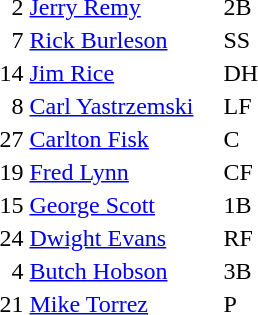<table>
<tr>
<td>  2</td>
<td><a href='#'>Jerry Remy</a></td>
<td>2B</td>
</tr>
<tr>
<td>  7</td>
<td><a href='#'>Rick Burleson</a></td>
<td>SS</td>
</tr>
<tr>
<td>14</td>
<td><a href='#'>Jim Rice</a></td>
<td>DH</td>
</tr>
<tr>
<td>  8</td>
<td><a href='#'>Carl Yastrzemski</a>    </td>
<td>LF</td>
</tr>
<tr>
<td>27</td>
<td><a href='#'>Carlton Fisk</a></td>
<td>C</td>
</tr>
<tr>
<td>19</td>
<td><a href='#'>Fred Lynn</a></td>
<td>CF</td>
</tr>
<tr>
<td>15</td>
<td><a href='#'>George Scott</a></td>
<td>1B</td>
</tr>
<tr>
<td>24</td>
<td><a href='#'>Dwight Evans</a></td>
<td>RF</td>
</tr>
<tr>
<td>  4</td>
<td><a href='#'>Butch Hobson</a></td>
<td>3B</td>
</tr>
<tr>
<td>21</td>
<td><a href='#'>Mike Torrez</a></td>
<td>P</td>
</tr>
</table>
